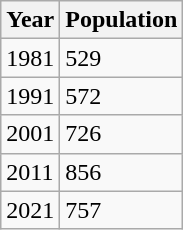<table class="wikitable">
<tr>
<th>Year</th>
<th>Population</th>
</tr>
<tr>
<td>1981</td>
<td>529</td>
</tr>
<tr>
<td>1991</td>
<td>572</td>
</tr>
<tr>
<td>2001</td>
<td>726</td>
</tr>
<tr>
<td>2011</td>
<td>856</td>
</tr>
<tr>
<td>2021</td>
<td>757</td>
</tr>
</table>
